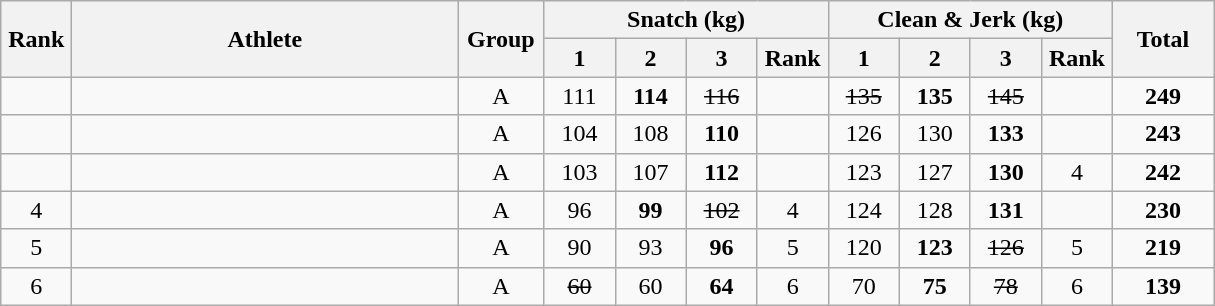<table class = "wikitable" style="text-align:center;">
<tr>
<th rowspan=2 width=40>Rank</th>
<th rowspan=2 width=250>Athlete</th>
<th rowspan=2 width=50>Group</th>
<th colspan=4>Snatch (kg)</th>
<th colspan=4>Clean & Jerk (kg)</th>
<th rowspan=2 width=60>Total</th>
</tr>
<tr>
<th width=40>1</th>
<th width=40>2</th>
<th width=40>3</th>
<th width=40>Rank</th>
<th width=40>1</th>
<th width=40>2</th>
<th width=40>3</th>
<th width=40>Rank</th>
</tr>
<tr>
<td></td>
<td align=left></td>
<td>A</td>
<td>111</td>
<td><strong>114</strong></td>
<td><s>116</s></td>
<td></td>
<td><s>135</s></td>
<td><strong>135</strong></td>
<td><s>145</s></td>
<td></td>
<td><strong>249</strong></td>
</tr>
<tr>
<td></td>
<td align=left></td>
<td>A</td>
<td>104</td>
<td>108</td>
<td><strong>110</strong></td>
<td></td>
<td>126</td>
<td>130</td>
<td><strong>133</strong></td>
<td></td>
<td><strong>243</strong></td>
</tr>
<tr>
<td></td>
<td align=left></td>
<td>A</td>
<td>103</td>
<td>107</td>
<td><strong>112</strong></td>
<td></td>
<td>123</td>
<td>127</td>
<td><strong>130</strong></td>
<td>4</td>
<td><strong>242</strong></td>
</tr>
<tr>
<td>4</td>
<td align=left></td>
<td>A</td>
<td>96</td>
<td><strong>99</strong></td>
<td><s>102</s></td>
<td>4</td>
<td>124</td>
<td>128</td>
<td><strong>131</strong></td>
<td></td>
<td><strong>230</strong></td>
</tr>
<tr>
<td>5</td>
<td align=left></td>
<td>A</td>
<td>90</td>
<td>93</td>
<td><strong>96</strong></td>
<td>5</td>
<td>120</td>
<td><strong>123</strong></td>
<td><s>126</s></td>
<td>5</td>
<td><strong>219</strong></td>
</tr>
<tr>
<td>6</td>
<td align=left></td>
<td>A</td>
<td><s>60</s></td>
<td>60</td>
<td><strong>64</strong></td>
<td>6</td>
<td>70</td>
<td><strong>75</strong></td>
<td><s>78</s></td>
<td>6</td>
<td><strong>139</strong></td>
</tr>
</table>
